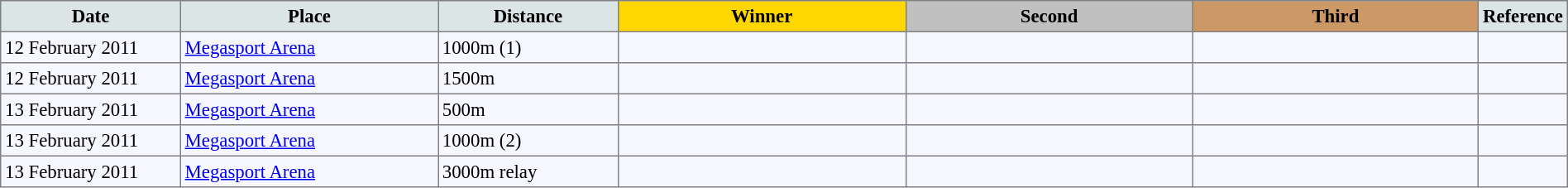<table bgcolor="#f7f8ff" cellpadding="3" cellspacing="0" border="1" style="font-size: 95%; border: gray solid 1px; border-collapse: collapse;">
<tr bgcolor="#CCCCCC">
<td align="center" bgcolor="#DCE5E5" width="150"><strong>Date</strong></td>
<td align="center" bgcolor="#DCE5E5" width="220"><strong>Place</strong></td>
<td align="center" bgcolor="#DCE5E5" width="150"><strong>Distance</strong></td>
<td align="center" bgcolor="gold" width="250"><strong>Winner</strong></td>
<td align="center" bgcolor="silver" width="250"><strong>Second</strong></td>
<td align="center" bgcolor="CC9966" width="250"><strong>Third</strong></td>
<td align="center" bgcolor="#DCE5E5" width="30"><strong>Reference</strong></td>
</tr>
<tr align="left">
<td>12 February 2011</td>
<td><a href='#'>Megasport Arena</a></td>
<td>1000m (1)</td>
<td></td>
<td></td>
<td></td>
<td></td>
</tr>
<tr align="left">
<td>12 February 2011</td>
<td><a href='#'>Megasport Arena</a></td>
<td>1500m</td>
<td></td>
<td></td>
<td></td>
<td></td>
</tr>
<tr align="left">
<td>13 February 2011</td>
<td><a href='#'>Megasport Arena</a></td>
<td>500m</td>
<td></td>
<td></td>
<td></td>
<td></td>
</tr>
<tr align="left">
<td>13 February 2011</td>
<td><a href='#'>Megasport Arena</a></td>
<td>1000m (2)</td>
<td></td>
<td></td>
<td></td>
<td></td>
</tr>
<tr align="left">
<td>13 February 2011</td>
<td><a href='#'>Megasport Arena</a></td>
<td>3000m relay</td>
<td></td>
<td></td>
<td></td>
<td></td>
</tr>
</table>
